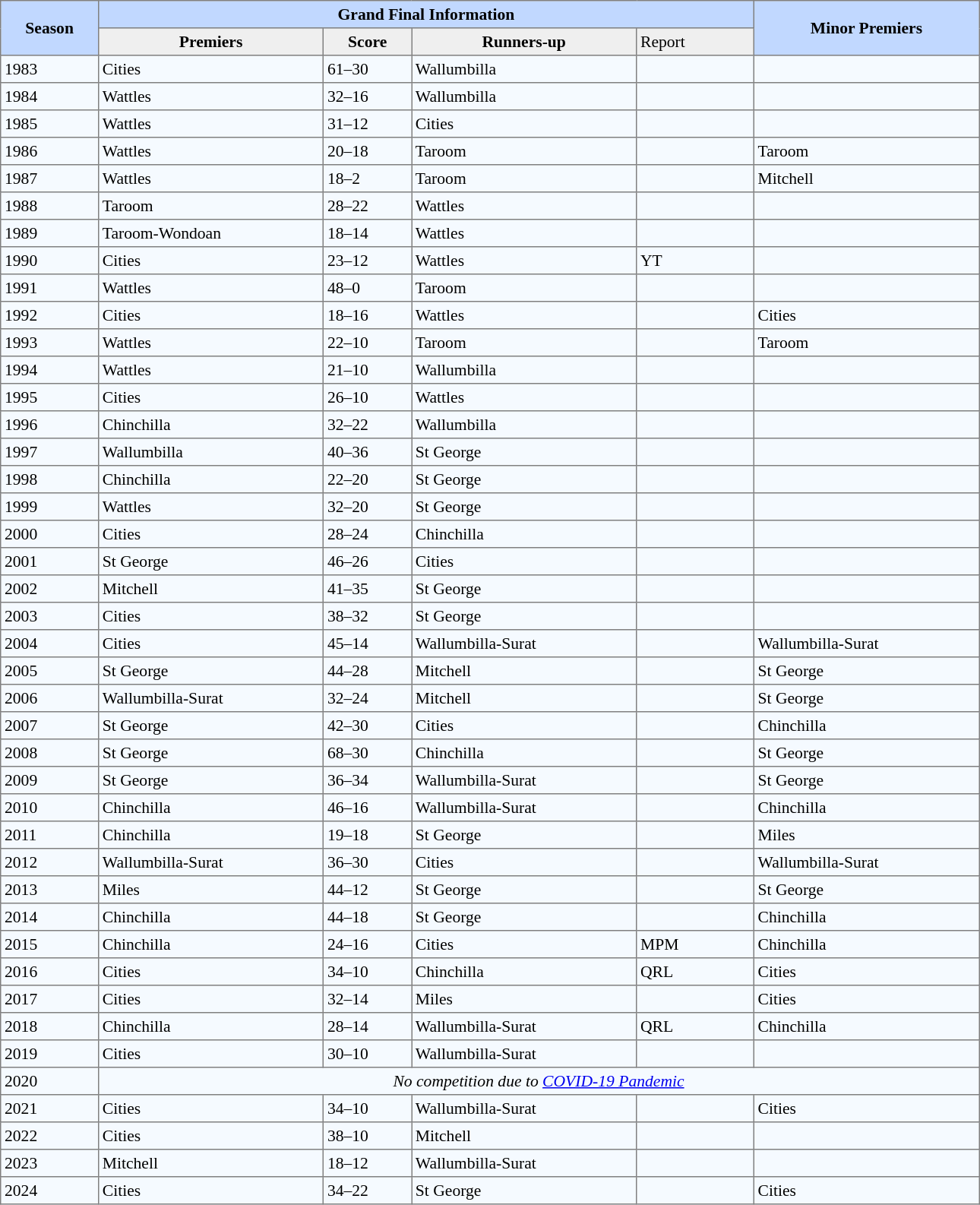<table border=1 style="border-collapse:collapse; font-size:90%;" cellpadding=3 cellspacing=0 width=68%>
<tr bgcolor=#C1D8FF>
<th rowspan=2 width=10%>Season</th>
<th rowspan=1 colspan=4>Grand Final Information</th>
<th rowspan=2 width=23%>Minor Premiers</th>
</tr>
<tr bgcolor=#EFEFEF>
<th rowspan=1 width=23%>Premiers</th>
<th rowspan=1 width=9%>Score</th>
<th rowspan=1 width=23%>Runners-up</th>
<td rowspan=1 width=12%>Report</td>
</tr>
<tr bgcolor=#F5FAFF>
<td>1983</td>
<td> Cities</td>
<td>61–30</td>
<td> Wallumbilla</td>
<td></td>
<td></td>
</tr>
<tr bgcolor=#F5FAFF>
<td>1984</td>
<td> Wattles</td>
<td>32–16</td>
<td> Wallumbilla</td>
<td></td>
<td></td>
</tr>
<tr bgcolor=#F5FAFF>
<td>1985</td>
<td> Wattles</td>
<td>31–12</td>
<td> Cities</td>
<td></td>
<td></td>
</tr>
<tr bgcolor=#F5FAFF>
<td>1986</td>
<td> Wattles</td>
<td>20–18</td>
<td> Taroom</td>
<td></td>
<td> Taroom</td>
</tr>
<tr bgcolor=#F5FAFF>
<td>1987</td>
<td> Wattles</td>
<td>18–2</td>
<td> Taroom</td>
<td></td>
<td> Mitchell</td>
</tr>
<tr bgcolor=#F5FAFF>
<td>1988</td>
<td> Taroom</td>
<td>28–22</td>
<td> Wattles</td>
<td></td>
<td></td>
</tr>
<tr bgcolor=#F5FAFF>
<td>1989</td>
<td> Taroom-Wondoan</td>
<td>18–14</td>
<td> Wattles</td>
<td></td>
<td></td>
</tr>
<tr bgcolor=#F5FAFF>
<td>1990</td>
<td> Cities</td>
<td>23–12</td>
<td> Wattles</td>
<td>YT</td>
<td></td>
</tr>
<tr bgcolor=#F5FAFF>
<td>1991</td>
<td> Wattles</td>
<td>48–0</td>
<td> Taroom</td>
<td></td>
<td></td>
</tr>
<tr bgcolor=#F5FAFF>
<td>1992</td>
<td> Cities</td>
<td>18–16</td>
<td> Wattles</td>
<td></td>
<td> Cities</td>
</tr>
<tr bgcolor=#F5FAFF>
<td>1993</td>
<td> Wattles</td>
<td>22–10</td>
<td> Taroom</td>
<td></td>
<td> Taroom</td>
</tr>
<tr bgcolor=#F5FAFF>
<td>1994</td>
<td> Wattles</td>
<td>21–10</td>
<td> Wallumbilla</td>
<td></td>
<td></td>
</tr>
<tr bgcolor=#F5FAFF>
<td>1995</td>
<td> Cities</td>
<td>26–10</td>
<td> Wattles</td>
<td></td>
<td></td>
</tr>
<tr bgcolor=#F5FAFF>
<td>1996</td>
<td> Chinchilla</td>
<td>32–22</td>
<td> Wallumbilla</td>
<td></td>
<td></td>
</tr>
<tr bgcolor=#F5FAFF>
<td>1997</td>
<td> Wallumbilla</td>
<td>40–36</td>
<td> St George</td>
<td></td>
<td></td>
</tr>
<tr bgcolor=#F5FAFF>
<td>1998</td>
<td> Chinchilla</td>
<td>22–20</td>
<td> St George</td>
<td></td>
<td></td>
</tr>
<tr bgcolor=#F5FAFF>
<td>1999</td>
<td> Wattles</td>
<td>32–20</td>
<td> St George</td>
<td></td>
<td></td>
</tr>
<tr bgcolor=#F5FAFF>
<td>2000</td>
<td> Cities</td>
<td>28–24</td>
<td> Chinchilla</td>
<td></td>
<td></td>
</tr>
<tr bgcolor=#F5FAFF>
<td>2001</td>
<td> St George</td>
<td>46–26</td>
<td> Cities</td>
<td></td>
<td></td>
</tr>
<tr bgcolor=#F5FAFF>
<td>2002</td>
<td> Mitchell</td>
<td>41–35</td>
<td> St George</td>
<td></td>
<td></td>
</tr>
<tr bgcolor=#F5FAFF>
<td>2003</td>
<td> Cities</td>
<td>38–32</td>
<td> St George</td>
<td></td>
<td></td>
</tr>
<tr bgcolor=#F5FAFF>
<td>2004</td>
<td> Cities</td>
<td>45–14</td>
<td> Wallumbilla-Surat</td>
<td></td>
<td> Wallumbilla-Surat</td>
</tr>
<tr bgcolor=#F5FAFF>
<td>2005</td>
<td> St George</td>
<td>44–28</td>
<td> Mitchell</td>
<td></td>
<td> St George</td>
</tr>
<tr bgcolor=#F5FAFF>
<td>2006</td>
<td> Wallumbilla-Surat</td>
<td>32–24</td>
<td> Mitchell</td>
<td></td>
<td> St George</td>
</tr>
<tr bgcolor=#F5FAFF>
<td>2007</td>
<td> St George</td>
<td>42–30</td>
<td> Cities</td>
<td></td>
<td> Chinchilla</td>
</tr>
<tr bgcolor=#F5FAFF>
<td>2008</td>
<td> St George</td>
<td>68–30</td>
<td> Chinchilla</td>
<td></td>
<td> St George</td>
</tr>
<tr bgcolor=#F5FAFF>
<td>2009</td>
<td> St George</td>
<td>36–34</td>
<td> Wallumbilla-Surat</td>
<td></td>
<td> St George</td>
</tr>
<tr bgcolor=#F5FAFF>
<td>2010</td>
<td> Chinchilla</td>
<td>46–16</td>
<td> Wallumbilla-Surat</td>
<td></td>
<td> Chinchilla</td>
</tr>
<tr bgcolor=#F5FAFF>
<td>2011</td>
<td> Chinchilla</td>
<td>19–18</td>
<td> St George</td>
<td></td>
<td> Miles</td>
</tr>
<tr bgcolor=#F5FAFF>
<td>2012</td>
<td> Wallumbilla-Surat</td>
<td>36–30</td>
<td> Cities</td>
<td></td>
<td> Wallumbilla-Surat</td>
</tr>
<tr bgcolor=#F5FAFF>
<td>2013</td>
<td> Miles</td>
<td>44–12</td>
<td> St George</td>
<td></td>
<td> St George</td>
</tr>
<tr bgcolor=#F5FAFF>
<td>2014</td>
<td> Chinchilla</td>
<td>44–18</td>
<td> St George</td>
<td></td>
<td> Chinchilla</td>
</tr>
<tr bgcolor=#F5FAFF>
<td>2015</td>
<td> Chinchilla</td>
<td>24–16</td>
<td> Cities</td>
<td>MPM</td>
<td> Chinchilla</td>
</tr>
<tr bgcolor=#F5FAFF>
<td>2016</td>
<td> Cities</td>
<td>34–10</td>
<td> Chinchilla</td>
<td>QRL</td>
<td> Cities</td>
</tr>
<tr bgcolor=#F5FAFF>
<td>2017</td>
<td> Cities</td>
<td>32–14</td>
<td> Miles</td>
<td></td>
<td> Cities</td>
</tr>
<tr bgcolor=#F5FAFF>
<td>2018</td>
<td> Chinchilla</td>
<td>28–14</td>
<td> Wallumbilla-Surat</td>
<td>QRL</td>
<td> Chinchilla</td>
</tr>
<tr bgcolor=#F5FAFF>
<td>2019</td>
<td> Cities</td>
<td>30–10</td>
<td> Wallumbilla-Surat</td>
<td></td>
<td></td>
</tr>
<tr bgcolor=#F5FAFF>
<td>2020</td>
<td colspan="5" align=center><em>No competition due to <a href='#'>COVID-19 Pandemic</a></td>
</tr>
<tr bgcolor=#F5FAFF>
<td>2021</td>
<td> Cities</td>
<td>34–10</td>
<td> Wallumbilla-Surat</td>
<td></td>
<td> Cities</td>
</tr>
<tr bgcolor=#F5FAFF>
<td>2022</td>
<td> Cities</td>
<td>38–10</td>
<td> Mitchell</td>
<td></td>
<td></td>
</tr>
<tr bgcolor=#F5FAFF>
<td>2023</td>
<td> Mitchell</td>
<td>18–12</td>
<td> Wallumbilla-Surat</td>
<td></td>
<td></td>
</tr>
<tr bgcolor=#F5FAFF>
<td>2024</td>
<td> Cities</td>
<td>34–22</td>
<td> St George</td>
<td></td>
<td> Cities</td>
</tr>
</table>
